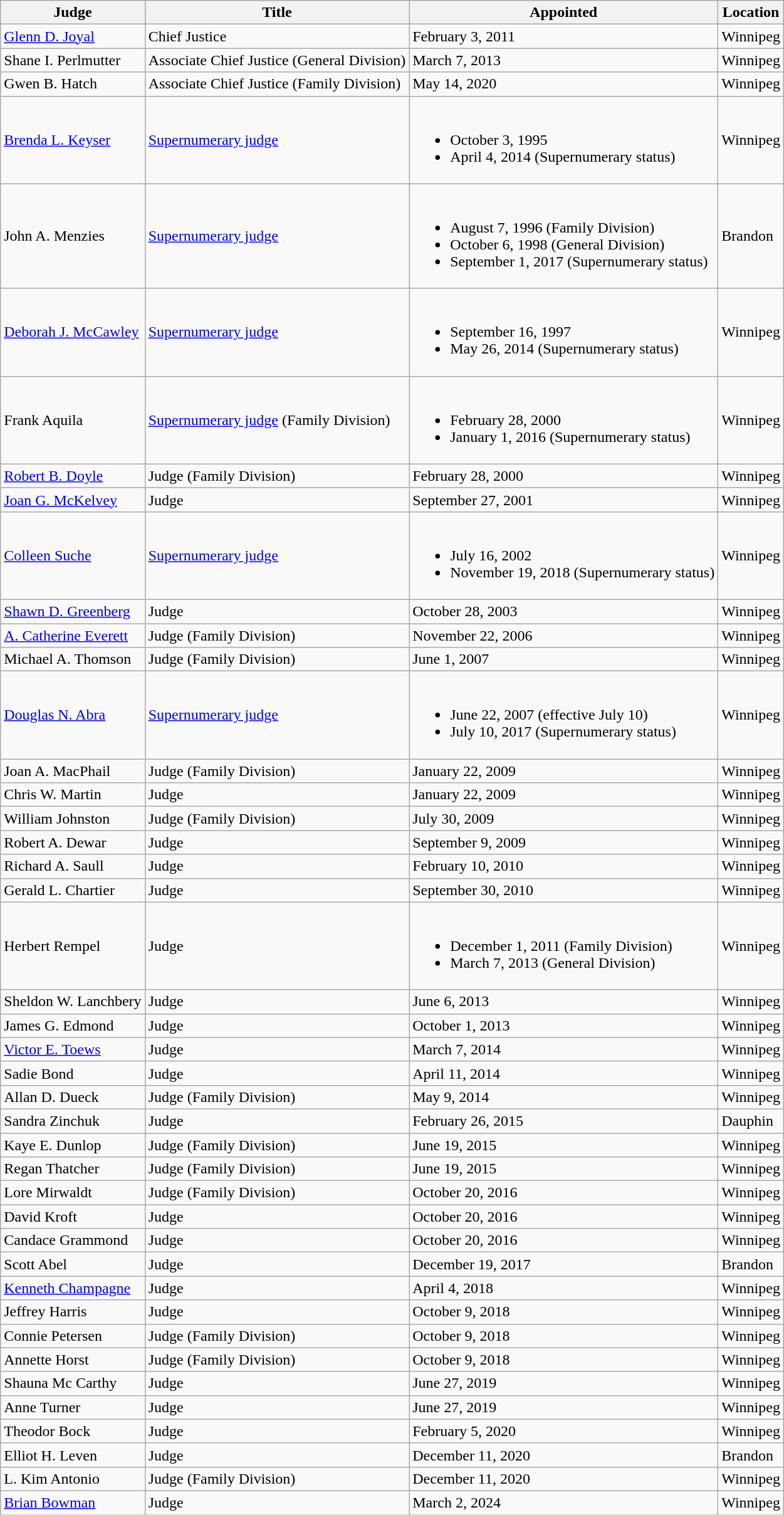<table class="wikitable">
<tr>
<th>Judge</th>
<th>Title</th>
<th>Appointed</th>
<th>Location</th>
</tr>
<tr>
<td><a href='#'>Glenn D. Joyal</a></td>
<td>Chief Justice</td>
<td>February 3, 2011</td>
<td>Winnipeg</td>
</tr>
<tr>
<td>Shane I. Perlmutter</td>
<td>Associate Chief Justice (General Division)</td>
<td>March 7, 2013</td>
<td>Winnipeg</td>
</tr>
<tr>
<td>Gwen B. Hatch</td>
<td>Associate Chief Justice (Family Division)</td>
<td>May 14, 2020</td>
<td>Winnipeg</td>
</tr>
<tr>
<td><a href='#'>Brenda L. Keyser</a></td>
<td><a href='#'>Supernumerary judge</a></td>
<td><br><ul><li>October 3, 1995</li><li>April 4, 2014 (Supernumerary status)</li></ul></td>
<td>Winnipeg</td>
</tr>
<tr>
<td>John A. Menzies</td>
<td><a href='#'>Supernumerary judge</a></td>
<td><br><ul><li>August 7, 1996 (Family Division)</li><li>October 6, 1998 (General Division)</li><li>September 1, 2017 (Supernumerary status)</li></ul></td>
<td>Brandon</td>
</tr>
<tr>
<td><a href='#'>Deborah J. McCawley</a></td>
<td><a href='#'>Supernumerary judge</a></td>
<td><br><ul><li>September 16, 1997</li><li>May 26, 2014 (Supernumerary status)</li></ul></td>
<td>Winnipeg</td>
</tr>
<tr>
<td>Frank Aquila</td>
<td><a href='#'>Supernumerary judge</a> (Family Division)</td>
<td><br><ul><li>February 28, 2000</li><li>January 1, 2016 (Supernumerary status)</li></ul></td>
<td>Winnipeg</td>
</tr>
<tr>
<td><a href='#'>Robert B. Doyle</a></td>
<td>Judge (Family Division)</td>
<td>February 28, 2000</td>
<td>Winnipeg</td>
</tr>
<tr>
<td><a href='#'>Joan G. McKelvey</a></td>
<td>Judge</td>
<td>September 27, 2001</td>
<td>Winnipeg</td>
</tr>
<tr>
<td><a href='#'>Colleen Suche</a></td>
<td><a href='#'>Supernumerary judge</a></td>
<td><br><ul><li>July 16, 2002</li><li>November 19, 2018 (Supernumerary status)</li></ul></td>
<td>Winnipeg</td>
</tr>
<tr>
<td><a href='#'>Shawn D. Greenberg</a></td>
<td>Judge</td>
<td>October 28, 2003</td>
<td>Winnipeg</td>
</tr>
<tr>
<td><a href='#'>A. Catherine Everett</a></td>
<td>Judge (Family Division)</td>
<td>November 22, 2006</td>
<td>Winnipeg</td>
</tr>
<tr>
<td>Michael A. Thomson</td>
<td>Judge (Family Division)</td>
<td>June 1, 2007</td>
<td>Winnipeg</td>
</tr>
<tr>
<td><a href='#'>Douglas N. Abra</a></td>
<td><a href='#'>Supernumerary judge</a></td>
<td><br><ul><li>June 22, 2007 (effective July 10)</li><li>July 10, 2017 (Supernumerary status)</li></ul></td>
<td>Winnipeg</td>
</tr>
<tr>
<td>Joan A. MacPhail</td>
<td>Judge (Family Division)</td>
<td>January 22, 2009</td>
<td>Winnipeg</td>
</tr>
<tr>
<td>Chris W. Martin</td>
<td>Judge</td>
<td>January 22, 2009</td>
<td>Winnipeg</td>
</tr>
<tr>
<td>William Johnston</td>
<td>Judge (Family Division)</td>
<td>July 30, 2009</td>
<td>Winnipeg</td>
</tr>
<tr>
<td>Robert A. Dewar</td>
<td>Judge</td>
<td>September 9, 2009</td>
<td>Winnipeg</td>
</tr>
<tr>
<td>Richard A. Saull</td>
<td>Judge</td>
<td>February 10, 2010</td>
<td>Winnipeg</td>
</tr>
<tr>
<td>Gerald L. Chartier</td>
<td>Judge</td>
<td>September 30, 2010</td>
<td>Winnipeg</td>
</tr>
<tr>
<td>Herbert Rempel</td>
<td>Judge</td>
<td><br><ul><li>December 1, 2011 (Family Division)</li><li>March 7, 2013 (General Division)</li></ul></td>
<td>Winnipeg</td>
</tr>
<tr>
<td>Sheldon W. Lanchbery</td>
<td>Judge</td>
<td>June 6, 2013</td>
<td>Winnipeg</td>
</tr>
<tr>
<td>James G. Edmond</td>
<td>Judge</td>
<td>October 1, 2013</td>
<td>Winnipeg</td>
</tr>
<tr>
<td><a href='#'>Victor E. Toews</a></td>
<td>Judge</td>
<td>March 7, 2014</td>
<td>Winnipeg</td>
</tr>
<tr>
<td>Sadie Bond</td>
<td>Judge</td>
<td>April 11, 2014</td>
<td>Winnipeg</td>
</tr>
<tr>
<td>Allan D. Dueck</td>
<td>Judge (Family Division)</td>
<td>May 9, 2014</td>
<td>Winnipeg</td>
</tr>
<tr>
<td>Sandra Zinchuk</td>
<td>Judge</td>
<td>February 26, 2015</td>
<td>Dauphin</td>
</tr>
<tr>
<td>Kaye E. Dunlop</td>
<td>Judge (Family Division)</td>
<td>June 19, 2015</td>
<td>Winnipeg</td>
</tr>
<tr>
<td>Regan Thatcher</td>
<td>Judge (Family Division)</td>
<td>June 19, 2015</td>
<td>Winnipeg</td>
</tr>
<tr>
<td>Lore Mirwaldt</td>
<td>Judge (Family Division)</td>
<td>October 20, 2016</td>
<td>Winnipeg</td>
</tr>
<tr>
<td>David Kroft</td>
<td>Judge</td>
<td>October 20, 2016</td>
<td>Winnipeg</td>
</tr>
<tr>
<td>Candace Grammond</td>
<td>Judge</td>
<td>October 20, 2016</td>
<td>Winnipeg</td>
</tr>
<tr>
<td>Scott Abel</td>
<td>Judge</td>
<td>December 19, 2017</td>
<td>Brandon</td>
</tr>
<tr>
<td><a href='#'>Kenneth Champagne</a></td>
<td>Judge</td>
<td>April 4, 2018</td>
<td>Winnipeg</td>
</tr>
<tr>
<td>Jeffrey Harris</td>
<td>Judge</td>
<td>October 9, 2018</td>
<td>Winnipeg</td>
</tr>
<tr>
<td>Connie Petersen</td>
<td>Judge (Family Division)</td>
<td>October 9, 2018</td>
<td>Winnipeg</td>
</tr>
<tr>
<td>Annette Horst</td>
<td>Judge (Family Division)</td>
<td>October 9, 2018</td>
<td>Winnipeg</td>
</tr>
<tr>
<td>Shauna Mc Carthy</td>
<td>Judge</td>
<td>June 27, 2019</td>
<td>Winnipeg</td>
</tr>
<tr>
<td>Anne Turner</td>
<td>Judge</td>
<td>June 27, 2019</td>
<td>Winnipeg</td>
</tr>
<tr>
<td>Theodor Bock</td>
<td>Judge</td>
<td>February 5, 2020</td>
<td>Winnipeg</td>
</tr>
<tr>
<td>Elliot H. Leven</td>
<td>Judge</td>
<td>December 11, 2020</td>
<td>Brandon</td>
</tr>
<tr>
<td>L. Kim Antonio</td>
<td>Judge (Family Division)</td>
<td>December 11, 2020</td>
<td>Winnipeg</td>
</tr>
<tr>
<td><a href='#'>Brian Bowman</a></td>
<td>Judge</td>
<td>March 2, 2024</td>
<td>Winnipeg</td>
</tr>
</table>
